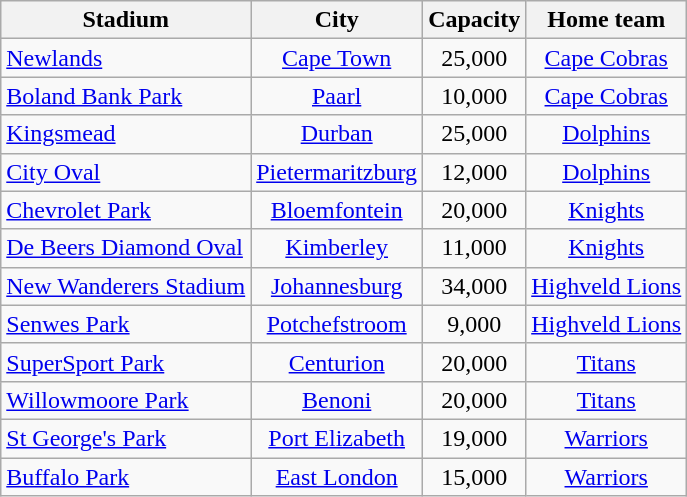<table class="wikitable sortable" style="text-align:center;">
<tr>
<th>Stadium</th>
<th>City</th>
<th>Capacity</th>
<th>Home team</th>
</tr>
<tr>
<td style="text-align:left;"><a href='#'>Newlands</a></td>
<td><a href='#'>Cape Town</a></td>
<td>25,000</td>
<td><a href='#'>Cape Cobras</a></td>
</tr>
<tr>
<td style="text-align:left;"><a href='#'>Boland Bank Park</a></td>
<td><a href='#'>Paarl</a></td>
<td>10,000</td>
<td><a href='#'>Cape Cobras</a></td>
</tr>
<tr>
<td style="text-align:left;"><a href='#'>Kingsmead</a></td>
<td><a href='#'>Durban</a></td>
<td>25,000</td>
<td><a href='#'>Dolphins</a></td>
</tr>
<tr>
<td style="text-align:left;"><a href='#'>City Oval</a></td>
<td><a href='#'>Pietermaritzburg</a></td>
<td>12,000</td>
<td><a href='#'>Dolphins</a></td>
</tr>
<tr>
<td style="text-align:left;"><a href='#'>Chevrolet Park</a></td>
<td><a href='#'>Bloemfontein</a></td>
<td>20,000</td>
<td><a href='#'>Knights</a></td>
</tr>
<tr>
<td style="text-align:left;"><a href='#'>De Beers Diamond Oval</a></td>
<td><a href='#'>Kimberley</a></td>
<td>11,000</td>
<td><a href='#'>Knights</a></td>
</tr>
<tr>
<td style="text-align:left;"><a href='#'>New Wanderers Stadium</a></td>
<td><a href='#'>Johannesburg</a></td>
<td>34,000</td>
<td><a href='#'>Highveld Lions</a></td>
</tr>
<tr>
<td style="text-align:left;"><a href='#'>Senwes Park</a></td>
<td><a href='#'>Potchefstroom</a></td>
<td>9,000</td>
<td><a href='#'>Highveld Lions</a></td>
</tr>
<tr>
<td style="text-align:left;"><a href='#'>SuperSport Park</a></td>
<td><a href='#'>Centurion</a></td>
<td>20,000</td>
<td><a href='#'>Titans</a></td>
</tr>
<tr>
<td style="text-align:left;"><a href='#'>Willowmoore Park</a></td>
<td><a href='#'>Benoni</a></td>
<td>20,000</td>
<td><a href='#'>Titans</a></td>
</tr>
<tr>
<td style="text-align:left;"><a href='#'>St George's Park</a></td>
<td><a href='#'>Port Elizabeth</a></td>
<td>19,000</td>
<td><a href='#'>Warriors</a></td>
</tr>
<tr>
<td style="text-align:left;"><a href='#'>Buffalo Park</a></td>
<td><a href='#'>East London</a></td>
<td>15,000</td>
<td><a href='#'>Warriors</a></td>
</tr>
</table>
